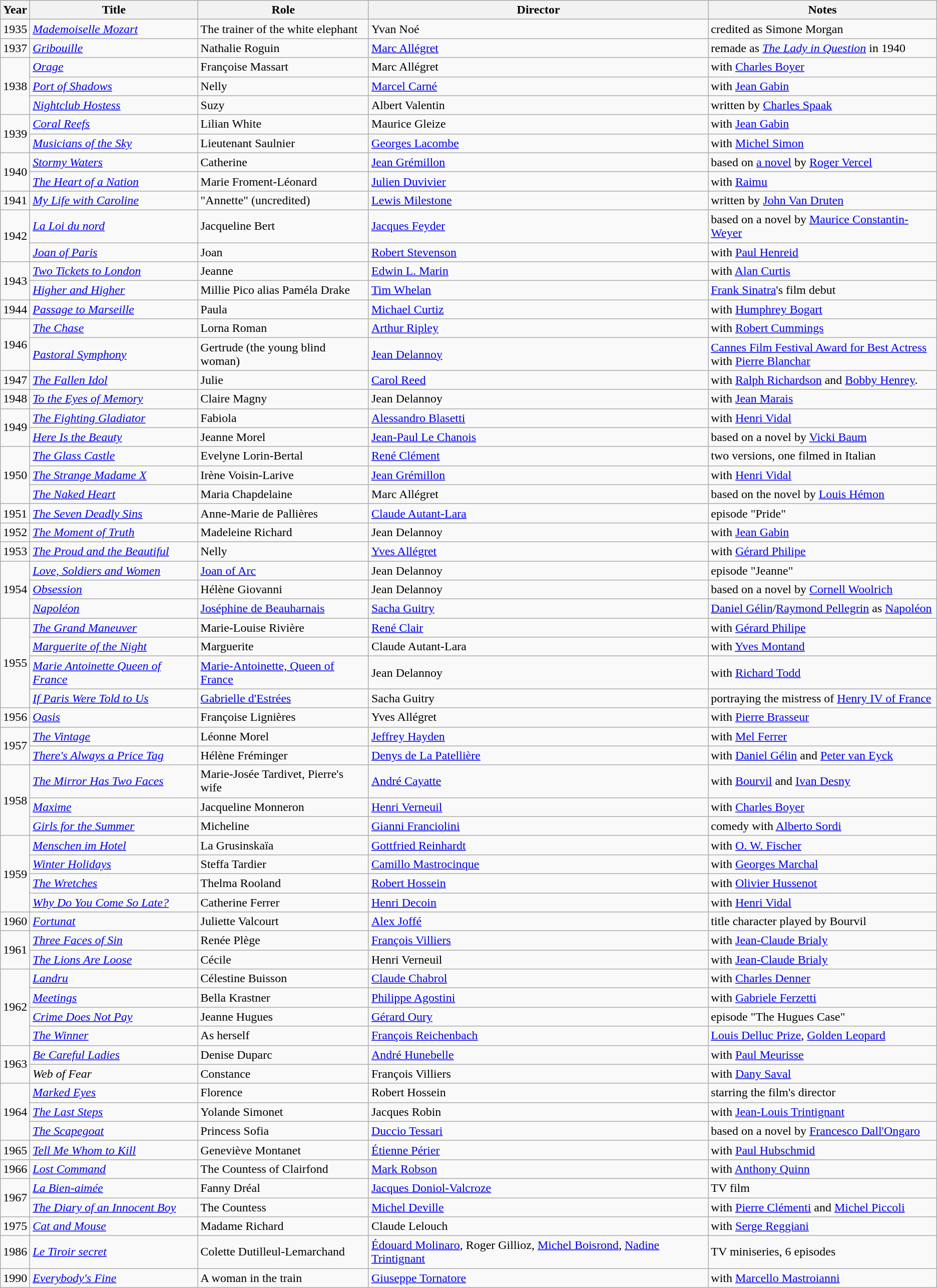<table class="wikitable sortable">
<tr>
<th scope="col">Year</th>
<th scope="col">Title</th>
<th scope="col">Role</th>
<th scope="col">Director</th>
<th scope="col" class="unsortable">Notes</th>
</tr>
<tr>
<td>1935</td>
<td><em><a href='#'>Mademoiselle Mozart</a></em></td>
<td>The trainer of the white elephant</td>
<td>Yvan Noé</td>
<td>credited as Simone Morgan</td>
</tr>
<tr>
<td>1937</td>
<td><em><a href='#'>Gribouille</a></em></td>
<td>Nathalie Roguin</td>
<td><a href='#'>Marc Allégret</a></td>
<td>remade as <em><a href='#'>The Lady in Question</a></em> in 1940</td>
</tr>
<tr>
<td rowspan=3>1938</td>
<td><em><a href='#'>Orage</a></em></td>
<td>Françoise Massart</td>
<td>Marc Allégret</td>
<td>with <a href='#'>Charles Boyer</a></td>
</tr>
<tr>
<td><em><a href='#'>Port of Shadows</a></em></td>
<td>Nelly</td>
<td><a href='#'>Marcel Carné</a></td>
<td>with <a href='#'>Jean Gabin</a></td>
</tr>
<tr>
<td><em><a href='#'>Nightclub Hostess</a></em></td>
<td>Suzy</td>
<td>Albert Valentin</td>
<td>written by <a href='#'>Charles Spaak</a></td>
</tr>
<tr>
<td rowspan=2>1939</td>
<td><em><a href='#'>Coral Reefs</a></em></td>
<td>Lilian White</td>
<td>Maurice Gleize</td>
<td>with <a href='#'>Jean Gabin</a></td>
</tr>
<tr>
<td><em><a href='#'>Musicians of the Sky</a></em></td>
<td>Lieutenant Saulnier</td>
<td><a href='#'>Georges Lacombe</a></td>
<td>with <a href='#'>Michel Simon</a></td>
</tr>
<tr>
<td rowspan=2>1940</td>
<td><em><a href='#'>Stormy Waters</a></em></td>
<td>Catherine</td>
<td><a href='#'>Jean Grémillon</a></td>
<td>based on <a href='#'>a novel</a> by <a href='#'>Roger Vercel</a></td>
</tr>
<tr>
<td><em><a href='#'>The Heart of a Nation</a></em></td>
<td>Marie Froment-Léonard</td>
<td><a href='#'>Julien Duvivier</a></td>
<td>with <a href='#'>Raimu</a></td>
</tr>
<tr>
<td>1941</td>
<td><em><a href='#'>My Life with Caroline</a></em></td>
<td>"Annette" (uncredited)</td>
<td><a href='#'>Lewis Milestone</a></td>
<td>written by <a href='#'>John Van Druten</a></td>
</tr>
<tr>
<td rowspan=2>1942</td>
<td><em><a href='#'>La Loi du nord</a></em></td>
<td>Jacqueline Bert</td>
<td><a href='#'>Jacques Feyder</a></td>
<td>based on a novel by <a href='#'>Maurice Constantin-Weyer</a></td>
</tr>
<tr>
<td><em><a href='#'>Joan of Paris</a></em></td>
<td>Joan</td>
<td><a href='#'>Robert Stevenson</a></td>
<td>with <a href='#'>Paul Henreid</a></td>
</tr>
<tr>
<td rowspan=2>1943</td>
<td><em><a href='#'>Two Tickets to London</a></em></td>
<td>Jeanne</td>
<td><a href='#'>Edwin L. Marin</a></td>
<td>with <a href='#'>Alan Curtis</a></td>
</tr>
<tr>
<td><em><a href='#'>Higher and Higher</a></em></td>
<td>Millie Pico alias Paméla Drake</td>
<td><a href='#'>Tim Whelan</a></td>
<td><a href='#'>Frank Sinatra</a>'s film debut</td>
</tr>
<tr>
<td>1944</td>
<td><em><a href='#'>Passage to Marseille</a></em></td>
<td>Paula</td>
<td><a href='#'>Michael Curtiz</a></td>
<td>with <a href='#'>Humphrey Bogart</a></td>
</tr>
<tr>
<td rowspan=2>1946</td>
<td><em><a href='#'>The Chase</a></em></td>
<td>Lorna Roman</td>
<td><a href='#'>Arthur Ripley</a></td>
<td>with <a href='#'>Robert Cummings</a></td>
</tr>
<tr>
<td><em><a href='#'>Pastoral Symphony</a></em></td>
<td>Gertrude (the young blind woman)</td>
<td><a href='#'>Jean Delannoy</a></td>
<td><a href='#'>Cannes Film Festival Award for Best Actress</a> <br> with <a href='#'>Pierre Blanchar</a></td>
</tr>
<tr>
<td>1947</td>
<td><em><a href='#'>The Fallen Idol</a></em></td>
<td>Julie</td>
<td><a href='#'>Carol Reed</a></td>
<td>with <a href='#'>Ralph Richardson</a> and <a href='#'>Bobby Henrey</a>.</td>
</tr>
<tr>
<td>1948</td>
<td><em><a href='#'>To the Eyes of Memory</a></em></td>
<td>Claire Magny</td>
<td>Jean Delannoy</td>
<td>with <a href='#'>Jean Marais</a></td>
</tr>
<tr>
<td rowspan=2>1949</td>
<td><em><a href='#'>The Fighting Gladiator</a></em></td>
<td>Fabiola</td>
<td><a href='#'>Alessandro Blasetti</a></td>
<td>with <a href='#'>Henri Vidal</a></td>
</tr>
<tr>
<td><em><a href='#'>Here Is the Beauty</a></em></td>
<td>Jeanne Morel</td>
<td><a href='#'>Jean-Paul Le Chanois</a></td>
<td>based on a novel by <a href='#'>Vicki Baum</a></td>
</tr>
<tr>
<td rowspan=3>1950</td>
<td><em><a href='#'>The Glass Castle</a></em></td>
<td>Evelyne Lorin-Bertal</td>
<td><a href='#'>René Clément</a></td>
<td>two versions, one filmed in Italian</td>
</tr>
<tr>
<td><em><a href='#'>The Strange Madame X</a></em></td>
<td>Irène Voisin-Larive</td>
<td><a href='#'>Jean Grémillon</a></td>
<td>with <a href='#'>Henri Vidal</a></td>
</tr>
<tr>
<td><em><a href='#'>The Naked Heart</a></em></td>
<td>Maria Chapdelaine</td>
<td>Marc Allégret</td>
<td>based on the novel by <a href='#'>Louis Hémon</a></td>
</tr>
<tr>
<td>1951</td>
<td><em><a href='#'>The Seven Deadly Sins</a></em></td>
<td>Anne-Marie de Pallières</td>
<td><a href='#'>Claude Autant-Lara</a></td>
<td>episode "Pride"</td>
</tr>
<tr>
<td>1952</td>
<td><em><a href='#'>The Moment of Truth</a></em></td>
<td>Madeleine Richard</td>
<td>Jean Delannoy</td>
<td>with <a href='#'>Jean Gabin</a></td>
</tr>
<tr>
<td>1953</td>
<td><em><a href='#'>The Proud and the Beautiful</a></em></td>
<td>Nelly</td>
<td><a href='#'>Yves Allégret</a></td>
<td>with <a href='#'>Gérard Philipe</a></td>
</tr>
<tr>
<td rowspan=3>1954</td>
<td><em><a href='#'>Love, Soldiers and Women</a></em></td>
<td><a href='#'>Joan of Arc</a></td>
<td>Jean Delannoy</td>
<td>episode "Jeanne"</td>
</tr>
<tr>
<td><em><a href='#'>Obsession</a></em></td>
<td>Hélène Giovanni</td>
<td>Jean Delannoy</td>
<td>based on a novel by <a href='#'>Cornell Woolrich</a></td>
</tr>
<tr>
<td><em><a href='#'>Napoléon</a></em></td>
<td><a href='#'>Joséphine de Beauharnais</a></td>
<td><a href='#'>Sacha Guitry</a></td>
<td><a href='#'>Daniel Gélin</a>/<a href='#'>Raymond Pellegrin</a> as <a href='#'>Napoléon</a></td>
</tr>
<tr>
<td rowspan=4>1955</td>
<td><em><a href='#'>The Grand Maneuver</a></em></td>
<td>Marie-Louise Rivière</td>
<td><a href='#'>René Clair</a></td>
<td>with <a href='#'>Gérard Philipe</a></td>
</tr>
<tr>
<td><em><a href='#'>Marguerite of the Night</a></em></td>
<td>Marguerite</td>
<td>Claude Autant-Lara</td>
<td>with <a href='#'>Yves Montand</a></td>
</tr>
<tr>
<td><em><a href='#'>Marie Antoinette Queen of France</a></em></td>
<td><a href='#'>Marie-Antoinette, Queen of France</a></td>
<td>Jean Delannoy</td>
<td>with <a href='#'>Richard Todd</a></td>
</tr>
<tr>
<td><em><a href='#'>If Paris Were Told to Us</a></em></td>
<td><a href='#'>Gabrielle d'Estrées</a></td>
<td>Sacha Guitry</td>
<td>portraying the mistress of <a href='#'>Henry IV of France</a></td>
</tr>
<tr>
<td>1956</td>
<td><em><a href='#'>Oasis</a></em></td>
<td>Françoise Lignières</td>
<td>Yves Allégret</td>
<td>with <a href='#'>Pierre Brasseur</a></td>
</tr>
<tr>
<td rowspan=2>1957</td>
<td><em><a href='#'>The Vintage</a></em></td>
<td>Léonne Morel</td>
<td><a href='#'>Jeffrey Hayden</a></td>
<td>with <a href='#'>Mel Ferrer</a></td>
</tr>
<tr>
<td><em><a href='#'>There's Always a Price Tag</a></em></td>
<td>Hélène Fréminger</td>
<td><a href='#'>Denys de La Patellière</a></td>
<td>with <a href='#'>Daniel Gélin</a> and <a href='#'>Peter van Eyck</a></td>
</tr>
<tr>
<td rowspan=3>1958</td>
<td><em><a href='#'>The Mirror Has Two Faces</a></em></td>
<td>Marie-Josée Tardivet, Pierre's wife</td>
<td><a href='#'>André Cayatte</a></td>
<td>with <a href='#'>Bourvil</a> and <a href='#'>Ivan Desny</a></td>
</tr>
<tr>
<td><em><a href='#'>Maxime</a></em></td>
<td>Jacqueline Monneron</td>
<td><a href='#'>Henri Verneuil</a></td>
<td>with <a href='#'>Charles Boyer</a></td>
</tr>
<tr>
<td><em><a href='#'>Girls for the Summer</a></em></td>
<td>Micheline</td>
<td><a href='#'>Gianni Franciolini</a></td>
<td>comedy with <a href='#'>Alberto Sordi</a></td>
</tr>
<tr>
<td rowspan=4>1959</td>
<td><em><a href='#'>Menschen im Hotel</a></em></td>
<td>La Grusinskaïa</td>
<td><a href='#'>Gottfried Reinhardt</a></td>
<td>with <a href='#'>O. W. Fischer</a></td>
</tr>
<tr>
<td><em><a href='#'>Winter Holidays</a></em></td>
<td>Steffa Tardier</td>
<td><a href='#'>Camillo Mastrocinque</a></td>
<td>with <a href='#'>Georges Marchal</a></td>
</tr>
<tr>
<td><em><a href='#'>The Wretches</a></em></td>
<td>Thelma Rooland</td>
<td><a href='#'>Robert Hossein</a></td>
<td>with <a href='#'>Olivier Hussenot</a></td>
</tr>
<tr>
<td><em><a href='#'>Why Do You Come So Late?</a></em></td>
<td>Catherine Ferrer</td>
<td><a href='#'>Henri Decoin</a></td>
<td>with <a href='#'>Henri Vidal</a></td>
</tr>
<tr>
<td>1960</td>
<td><em><a href='#'>Fortunat</a></em></td>
<td>Juliette Valcourt</td>
<td><a href='#'>Alex Joffé</a></td>
<td>title character played by Bourvil</td>
</tr>
<tr>
<td rowspan=2>1961</td>
<td><em><a href='#'>Three Faces of Sin</a></em></td>
<td>Renée Plège</td>
<td><a href='#'>François Villiers</a></td>
<td>with <a href='#'>Jean-Claude Brialy</a></td>
</tr>
<tr>
<td><em><a href='#'>The Lions Are Loose</a></em></td>
<td>Cécile</td>
<td>Henri Verneuil</td>
<td>with <a href='#'>Jean-Claude Brialy</a></td>
</tr>
<tr>
<td rowspan=4>1962</td>
<td><em><a href='#'>Landru</a></em></td>
<td>Célestine Buisson</td>
<td><a href='#'>Claude Chabrol</a></td>
<td>with <a href='#'>Charles Denner</a></td>
</tr>
<tr>
<td><em><a href='#'>Meetings</a></em></td>
<td>Bella Krastner</td>
<td><a href='#'>Philippe Agostini</a></td>
<td>with <a href='#'>Gabriele Ferzetti</a></td>
</tr>
<tr>
<td><em><a href='#'>Crime Does Not Pay</a></em></td>
<td>Jeanne Hugues</td>
<td><a href='#'>Gérard Oury</a></td>
<td>episode "The Hugues Case"</td>
</tr>
<tr>
<td><em><a href='#'>The Winner</a></em></td>
<td>As herself</td>
<td><a href='#'>François Reichenbach</a></td>
<td><a href='#'>Louis Delluc Prize</a>, <a href='#'>Golden Leopard</a></td>
</tr>
<tr>
<td rowspan=2>1963</td>
<td><em><a href='#'>Be Careful Ladies</a></em></td>
<td>Denise Duparc</td>
<td><a href='#'>André Hunebelle</a></td>
<td>with <a href='#'>Paul Meurisse</a></td>
</tr>
<tr>
<td><em>Web of Fear</em></td>
<td>Constance</td>
<td>François Villiers</td>
<td>with <a href='#'>Dany Saval</a></td>
</tr>
<tr>
<td rowspan=3>1964</td>
<td><em><a href='#'>Marked Eyes</a></em></td>
<td>Florence</td>
<td>Robert Hossein</td>
<td>starring the film's director</td>
</tr>
<tr>
<td><em><a href='#'>The Last Steps</a></em></td>
<td>Yolande Simonet</td>
<td>Jacques Robin</td>
<td>with <a href='#'>Jean-Louis Trintignant</a></td>
</tr>
<tr>
<td><em><a href='#'>The Scapegoat</a></em></td>
<td>Princess Sofia</td>
<td><a href='#'>Duccio Tessari</a></td>
<td>based on a novel by <a href='#'>Francesco Dall'Ongaro</a></td>
</tr>
<tr>
<td>1965</td>
<td><em><a href='#'>Tell Me Whom to Kill</a></em></td>
<td>Geneviève Montanet</td>
<td><a href='#'>Étienne Périer</a></td>
<td>with <a href='#'>Paul Hubschmid</a></td>
</tr>
<tr>
<td>1966</td>
<td><em><a href='#'>Lost Command</a></em></td>
<td>The Countess of Clairfond</td>
<td><a href='#'>Mark Robson</a></td>
<td>with <a href='#'>Anthony Quinn</a></td>
</tr>
<tr>
<td rowspan=2>1967</td>
<td><em><a href='#'>La Bien-aimée</a></em></td>
<td>Fanny Dréal</td>
<td><a href='#'>Jacques Doniol-Valcroze</a></td>
<td>TV film</td>
</tr>
<tr>
<td><em><a href='#'>The Diary of an Innocent Boy</a></em></td>
<td>The Countess</td>
<td><a href='#'>Michel Deville</a></td>
<td>with <a href='#'>Pierre Clémenti</a> and <a href='#'>Michel Piccoli</a></td>
</tr>
<tr>
<td>1975</td>
<td><em><a href='#'>Cat and Mouse</a></em></td>
<td>Madame Richard</td>
<td>Claude Lelouch</td>
<td>with <a href='#'>Serge Reggiani</a></td>
</tr>
<tr>
<td>1986</td>
<td><em><a href='#'>Le Tiroir secret</a></em></td>
<td>Colette Dutilleul-Lemarchand</td>
<td><a href='#'>Édouard Molinaro</a>, Roger Gillioz, <a href='#'>Michel Boisrond</a>, <a href='#'>Nadine Trintignant</a></td>
<td>TV miniseries, 6 episodes</td>
</tr>
<tr>
<td>1990</td>
<td><em><a href='#'>Everybody's Fine</a></em></td>
<td>A woman in the train</td>
<td><a href='#'>Giuseppe Tornatore</a></td>
<td>with <a href='#'>Marcello Mastroianni</a></td>
</tr>
</table>
